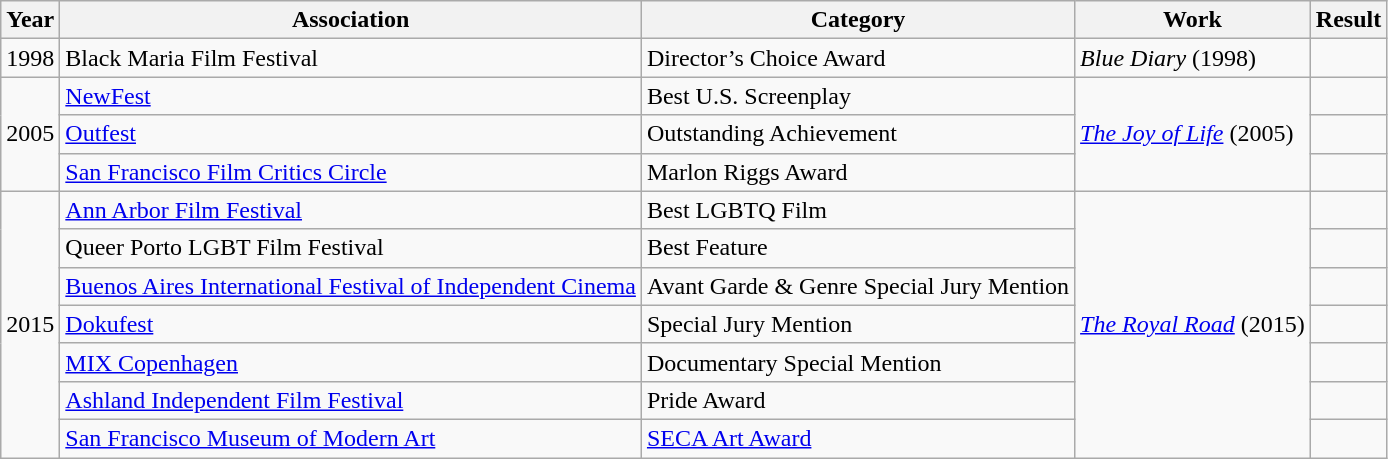<table class="wikitable sortable">
<tr style="text-align:center;">
<th>Year</th>
<th>Association</th>
<th>Category</th>
<th>Work</th>
<th>Result</th>
</tr>
<tr>
<td>1998</td>
<td>Black Maria Film Festival</td>
<td>Director’s Choice Award</td>
<td><em>Blue Diary</em> (1998)</td>
<td></td>
</tr>
<tr>
<td rowspan=3>2005</td>
<td><a href='#'>NewFest</a></td>
<td>Best U.S. Screenplay</td>
<td rowspan=3><em><a href='#'>The Joy of Life</a></em> (2005)</td>
<td></td>
</tr>
<tr>
<td><a href='#'>Outfest</a></td>
<td>Outstanding Achievement</td>
<td></td>
</tr>
<tr>
<td><a href='#'>San Francisco Film Critics Circle</a></td>
<td>Marlon Riggs Award</td>
<td></td>
</tr>
<tr>
<td rowspan=7>2015</td>
<td><a href='#'>Ann Arbor Film Festival</a></td>
<td>Best LGBTQ Film</td>
<td rowspan=7><em><a href='#'>The Royal Road</a></em> (2015)</td>
<td></td>
</tr>
<tr>
<td>Queer Porto LGBT Film Festival</td>
<td>Best Feature</td>
<td></td>
</tr>
<tr>
<td><a href='#'>Buenos Aires International Festival of Independent Cinema</a></td>
<td>Avant Garde & Genre Special Jury Mention</td>
<td></td>
</tr>
<tr>
<td><a href='#'>Dokufest</a></td>
<td>Special Jury Mention</td>
<td></td>
</tr>
<tr>
<td><a href='#'>MIX Copenhagen</a></td>
<td>Documentary Special Mention</td>
<td></td>
</tr>
<tr>
<td><a href='#'>Ashland Independent Film Festival</a></td>
<td>Pride Award</td>
<td></td>
</tr>
<tr>
<td><a href='#'>San Francisco Museum of Modern Art</a></td>
<td><a href='#'>SECA Art Award</a></td>
<td></td>
</tr>
</table>
